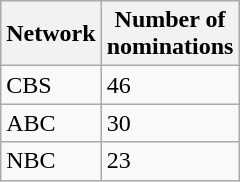<table class="wikitable">
<tr>
<th>Network</th>
<th>Number of<br>nominations</th>
</tr>
<tr>
<td>CBS</td>
<td>46</td>
</tr>
<tr>
<td>ABC</td>
<td>30</td>
</tr>
<tr>
<td>NBC</td>
<td>23</td>
</tr>
</table>
